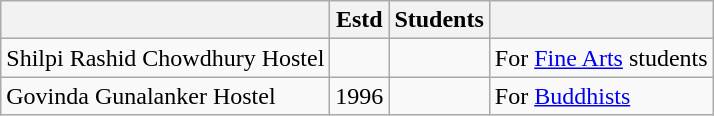<table class="wikitable">
<tr>
<th></th>
<th>Estd</th>
<th>Students</th>
<th></th>
</tr>
<tr>
<td>Shilpi Rashid Chowdhury Hostel</td>
<td></td>
<td></td>
<td>For <a href='#'>Fine Arts</a> students</td>
</tr>
<tr>
<td>Govinda Gunalanker Hostel</td>
<td>1996</td>
<td></td>
<td>For <a href='#'>Buddhists</a></td>
</tr>
</table>
